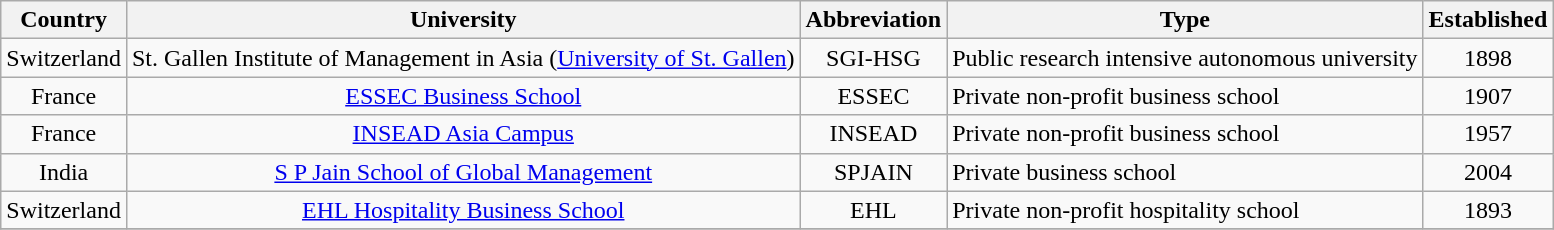<table class="wikitable sortable">
<tr>
<th>Country</th>
<th scope="col">University</th>
<th>Abbreviation</th>
<th scope="col">Type</th>
<th scope="col">Established</th>
</tr>
<tr>
<td align="center">Switzerland</td>
<td align="center">St. Gallen Institute of Management in Asia (<a href='#'>University of St. Gallen</a>)</td>
<td align="center">SGI-HSG</td>
<td align="left">Public research intensive autonomous university</td>
<td align="center">1898</td>
</tr>
<tr>
<td align="center">France</td>
<td align="center"><a href='#'>ESSEC Business School</a></td>
<td align="center">ESSEC</td>
<td align="left">Private non-profit business school</td>
<td align="center">1907</td>
</tr>
<tr>
<td align="center">France</td>
<td align="center"><a href='#'>INSEAD Asia Campus</a></td>
<td align="center">INSEAD</td>
<td align="left">Private non-profit business school</td>
<td align="center">1957</td>
</tr>
<tr>
<td align="center">India</td>
<td align="center"><a href='#'>S P Jain School of Global Management</a></td>
<td align="center">SPJAIN</td>
<td align="left">Private business school</td>
<td align="center">2004</td>
</tr>
<tr>
<td align="center">Switzerland</td>
<td align="center"><a href='#'>EHL Hospitality Business School</a></td>
<td align="center">EHL</td>
<td align="left">Private non-profit hospitality school</td>
<td align="center">1893</td>
</tr>
<tr>
</tr>
</table>
